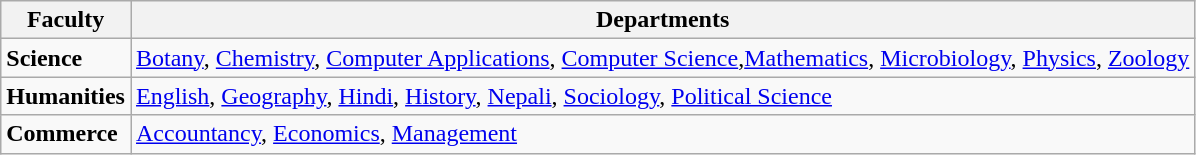<table class="wikitable sortable">
<tr>
<th>Faculty</th>
<th>Departments</th>
</tr>
<tr>
<td><strong>Science</strong></td>
<td><a href='#'>Botany</a>, <a href='#'>Chemistry</a>, <a href='#'>Computer Applications</a>, <a href='#'>Computer Science</a>,<a href='#'>Mathematics</a>, <a href='#'>Microbiology</a>, <a href='#'>Physics</a>,  <a href='#'>Zoology</a></td>
</tr>
<tr>
<td><strong>Humanities</strong></td>
<td><a href='#'>English</a>,  <a href='#'>Geography</a>, <a href='#'>Hindi</a>, <a href='#'>History</a>, <a href='#'>Nepali</a>, <a href='#'>Sociology</a>, <a href='#'>Political Science</a></td>
</tr>
<tr>
<td><strong>Commerce</strong></td>
<td><a href='#'>Accountancy</a>, <a href='#'>Economics</a>, <a href='#'>Management</a></td>
</tr>
</table>
